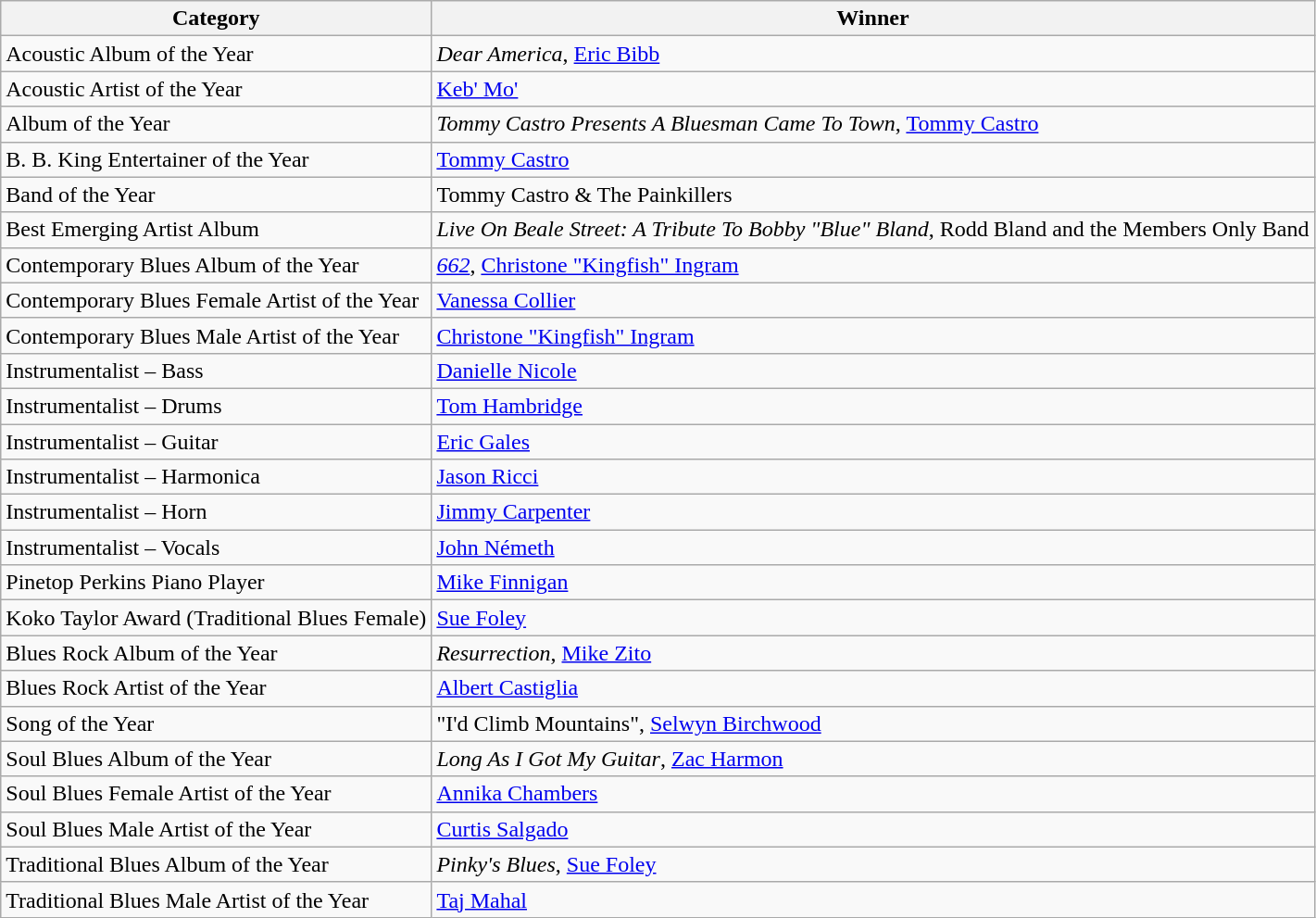<table class="wikitable">
<tr>
<th>Category</th>
<th>Winner</th>
</tr>
<tr>
<td>Acoustic Album of the Year</td>
<td><em>Dear America</em>, <a href='#'>Eric Bibb</a></td>
</tr>
<tr>
<td>Acoustic Artist of the Year</td>
<td><a href='#'>Keb' Mo'</a></td>
</tr>
<tr>
<td>Album of the Year</td>
<td><em>Tommy Castro Presents A Bluesman Came To Town</em>, <a href='#'>Tommy Castro</a></td>
</tr>
<tr>
<td>B. B. King Entertainer of the Year</td>
<td><a href='#'>Tommy Castro</a></td>
</tr>
<tr>
<td>Band of the Year</td>
<td>Tommy Castro & The Painkillers</td>
</tr>
<tr>
<td>Best Emerging Artist Album</td>
<td><em>Live On Beale Street: A Tribute To Bobby "Blue" Bland</em>, Rodd Bland and the Members Only Band</td>
</tr>
<tr>
<td>Contemporary Blues Album of the Year</td>
<td><em><a href='#'>662</a></em>, <a href='#'>Christone "Kingfish" Ingram</a></td>
</tr>
<tr>
<td>Contemporary Blues Female Artist of the Year</td>
<td><a href='#'>Vanessa Collier</a></td>
</tr>
<tr>
<td>Contemporary Blues Male Artist of the Year</td>
<td><a href='#'>Christone "Kingfish" Ingram</a></td>
</tr>
<tr>
<td>Instrumentalist – Bass</td>
<td><a href='#'>Danielle Nicole</a></td>
</tr>
<tr>
<td>Instrumentalist – Drums</td>
<td><a href='#'>Tom Hambridge</a></td>
</tr>
<tr>
<td>Instrumentalist – Guitar</td>
<td><a href='#'>Eric Gales</a></td>
</tr>
<tr>
<td>Instrumentalist – Harmonica</td>
<td><a href='#'>Jason Ricci</a></td>
</tr>
<tr>
<td>Instrumentalist – Horn</td>
<td><a href='#'>Jimmy Carpenter</a></td>
</tr>
<tr>
<td>Instrumentalist – Vocals</td>
<td><a href='#'>John Németh</a></td>
</tr>
<tr>
<td>Pinetop Perkins Piano Player</td>
<td><a href='#'>Mike Finnigan</a></td>
</tr>
<tr>
<td>Koko Taylor Award (Traditional Blues Female)</td>
<td><a href='#'>Sue Foley</a></td>
</tr>
<tr>
<td>Blues Rock Album of the Year</td>
<td><em>Resurrection</em>, <a href='#'>Mike Zito</a></td>
</tr>
<tr>
<td>Blues Rock Artist of the Year</td>
<td><a href='#'>Albert Castiglia</a></td>
</tr>
<tr>
<td>Song of the Year</td>
<td>"I'd Climb Mountains", <a href='#'>Selwyn Birchwood</a></td>
</tr>
<tr>
<td>Soul Blues Album of the Year</td>
<td><em>Long As I Got My Guitar</em>, <a href='#'>Zac Harmon</a></td>
</tr>
<tr>
<td>Soul Blues Female Artist of the Year</td>
<td><a href='#'>Annika Chambers</a></td>
</tr>
<tr>
<td>Soul Blues Male Artist of the Year</td>
<td><a href='#'>Curtis Salgado</a></td>
</tr>
<tr>
<td>Traditional Blues Album of the Year</td>
<td><em>Pinky's Blues</em>, <a href='#'>Sue Foley</a></td>
</tr>
<tr>
<td>Traditional Blues Male Artist of the Year</td>
<td><a href='#'>Taj Mahal</a></td>
</tr>
</table>
